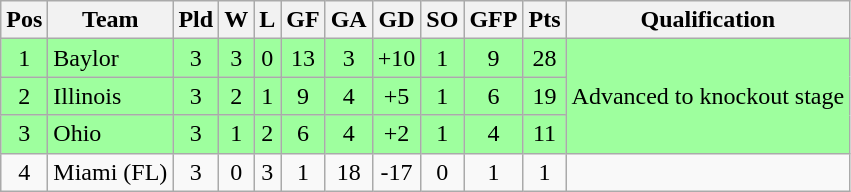<table class="wikitable" style="text-align:center">
<tr>
<th>Pos</th>
<th>Team</th>
<th>Pld</th>
<th>W</th>
<th>L</th>
<th>GF</th>
<th>GA</th>
<th>GD</th>
<th>SO</th>
<th>GFP</th>
<th>Pts</th>
<th>Qualification</th>
</tr>
<tr bgcolor="#9eff9e">
<td>1</td>
<td style="text-align:left">Baylor</td>
<td>3</td>
<td>3</td>
<td>0</td>
<td>13</td>
<td>3</td>
<td>+10</td>
<td>1</td>
<td>9</td>
<td>28</td>
<td rowspan="3">Advanced to knockout stage</td>
</tr>
<tr bgcolor="#9eff9e">
<td>2</td>
<td style="text-align:left">Illinois</td>
<td>3</td>
<td>2</td>
<td>1</td>
<td>9</td>
<td>4</td>
<td>+5</td>
<td>1</td>
<td>6</td>
<td>19</td>
</tr>
<tr bgcolor="#9eff9e">
<td>3</td>
<td style="text-align:left">Ohio</td>
<td>3</td>
<td>1</td>
<td>2</td>
<td>6</td>
<td>4</td>
<td>+2</td>
<td>1</td>
<td>4</td>
<td>11</td>
</tr>
<tr>
<td>4</td>
<td style="text-align:left">Miami (FL)</td>
<td>3</td>
<td>0</td>
<td>3</td>
<td>1</td>
<td>18</td>
<td>-17</td>
<td>0</td>
<td>1</td>
<td>1</td>
<td></td>
</tr>
</table>
